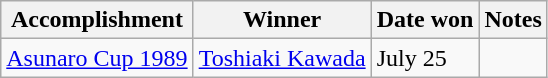<table class="wikitable">
<tr>
<th>Accomplishment</th>
<th>Winner</th>
<th>Date won</th>
<th>Notes</th>
</tr>
<tr>
<td><a href='#'>Asunaro Cup 1989</a></td>
<td><a href='#'>Toshiaki Kawada</a></td>
<td>July 25</td>
<td></td>
</tr>
</table>
